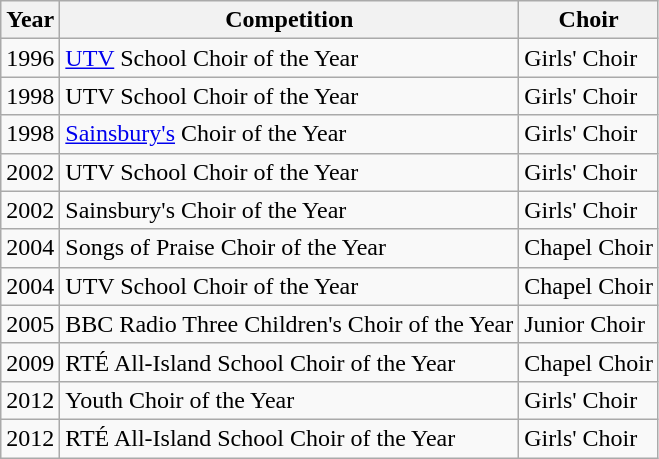<table class="wikitable">
<tr>
<th scope="col">Year</th>
<th scope="col">Competition</th>
<th scope="col">Choir</th>
</tr>
<tr>
<td>1996</td>
<td><a href='#'>UTV</a> School Choir of the Year</td>
<td>Girls' Choir</td>
</tr>
<tr>
<td>1998</td>
<td>UTV School Choir of the Year</td>
<td>Girls' Choir</td>
</tr>
<tr>
<td>1998</td>
<td><a href='#'>Sainsbury's</a> Choir of the Year</td>
<td>Girls' Choir</td>
</tr>
<tr>
<td>2002</td>
<td>UTV School Choir of the Year</td>
<td>Girls' Choir</td>
</tr>
<tr>
<td>2002</td>
<td>Sainsbury's Choir of the Year</td>
<td>Girls' Choir</td>
</tr>
<tr>
<td>2004</td>
<td>Songs of Praise Choir of the Year</td>
<td>Chapel Choir</td>
</tr>
<tr>
<td>2004</td>
<td>UTV School Choir of the Year</td>
<td>Chapel Choir</td>
</tr>
<tr>
<td>2005</td>
<td>BBC Radio Three Children's Choir of the Year</td>
<td>Junior Choir</td>
</tr>
<tr>
<td>2009</td>
<td>RTÉ All-Island School Choir of the Year</td>
<td>Chapel Choir</td>
</tr>
<tr>
<td>2012</td>
<td>Youth Choir of the Year</td>
<td>Girls' Choir</td>
</tr>
<tr>
<td>2012</td>
<td>RTÉ All-Island School Choir of the Year</td>
<td>Girls' Choir</td>
</tr>
</table>
